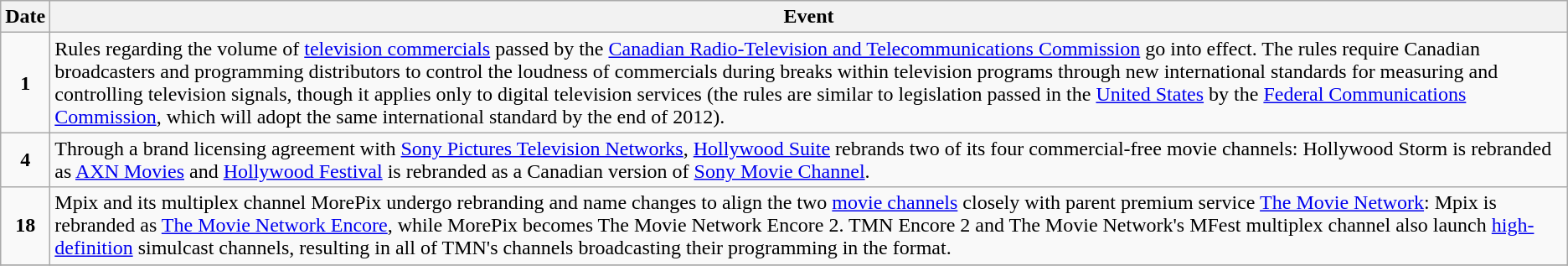<table class="wikitable">
<tr>
<th>Date</th>
<th>Event</th>
</tr>
<tr>
<td style="text-align:center;"><strong>1</strong></td>
<td>Rules regarding the volume of <a href='#'>television commercials</a> passed by the <a href='#'>Canadian Radio-Television and Telecommunications Commission</a> go into effect. The rules require Canadian broadcasters and programming distributors to control the loudness of commercials during breaks within television programs through new international standards for measuring and controlling television signals, though it applies only to digital television services (the rules are similar to legislation passed in the <a href='#'>United States</a> by the <a href='#'>Federal Communications Commission</a>, which will adopt the same international standard by the end of 2012).</td>
</tr>
<tr>
<td style="text-align:center;"><strong>4</strong></td>
<td>Through a brand licensing agreement with <a href='#'>Sony Pictures Television Networks</a>, <a href='#'>Hollywood Suite</a> rebrands two of its four commercial-free movie channels: Hollywood Storm is rebranded as <a href='#'>AXN Movies</a> and <a href='#'>Hollywood Festival</a> is rebranded as a Canadian version of <a href='#'>Sony Movie Channel</a>.</td>
</tr>
<tr>
<td style="text-align:center;"><strong>18</strong></td>
<td>Mpix and its multiplex channel MorePix undergo rebranding and name changes to align the two <a href='#'>movie channels</a> closely with parent premium service <a href='#'>The Movie Network</a>: Mpix is rebranded as <a href='#'>The Movie Network Encore</a>, while MorePix becomes The Movie Network Encore 2. TMN Encore 2 and The Movie Network's MFest multiplex channel also launch <a href='#'>high-definition</a> simulcast channels, resulting in all of TMN's channels broadcasting their programming in the format.</td>
</tr>
<tr>
</tr>
</table>
